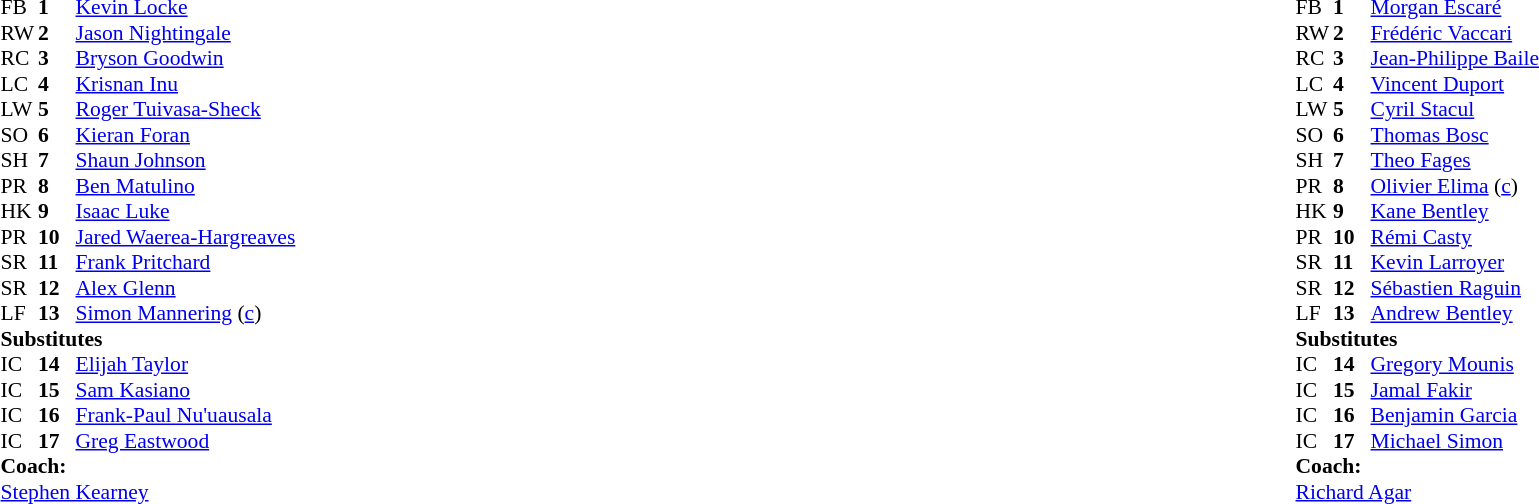<table width="100%">
<tr>
<td valign="top" width="50%"><br><table style="font-size: 90%" cellspacing="0" cellpadding="0">
<tr>
<th width="25"></th>
<th width="25"></th>
</tr>
<tr>
<td>FB</td>
<td><strong>1</strong></td>
<td><a href='#'>Kevin Locke</a></td>
</tr>
<tr>
<td>RW</td>
<td><strong>2</strong></td>
<td><a href='#'>Jason Nightingale</a></td>
</tr>
<tr>
<td>RC</td>
<td><strong>3</strong></td>
<td><a href='#'>Bryson Goodwin</a></td>
</tr>
<tr>
<td>LC</td>
<td><strong>4</strong></td>
<td><a href='#'>Krisnan Inu</a></td>
</tr>
<tr>
<td>LW</td>
<td><strong>5</strong></td>
<td><a href='#'>Roger Tuivasa-Sheck</a></td>
</tr>
<tr>
<td>SO</td>
<td><strong>6</strong></td>
<td><a href='#'>Kieran Foran</a></td>
</tr>
<tr>
<td>SH</td>
<td><strong>7</strong></td>
<td><a href='#'>Shaun Johnson</a></td>
</tr>
<tr>
<td>PR</td>
<td><strong>8</strong></td>
<td><a href='#'>Ben Matulino</a></td>
</tr>
<tr>
<td>HK</td>
<td><strong>9</strong></td>
<td><a href='#'>Isaac Luke</a></td>
</tr>
<tr>
<td>PR</td>
<td><strong>10</strong></td>
<td><a href='#'>Jared Waerea-Hargreaves</a></td>
</tr>
<tr>
<td>SR</td>
<td><strong>11</strong></td>
<td><a href='#'>Frank Pritchard</a></td>
</tr>
<tr>
<td>SR</td>
<td><strong>12</strong></td>
<td><a href='#'>Alex Glenn</a></td>
</tr>
<tr>
<td>LF</td>
<td><strong>13</strong></td>
<td><a href='#'>Simon Mannering</a> (<a href='#'>c</a>)</td>
</tr>
<tr>
<td colspan=3><strong>Substitutes</strong></td>
</tr>
<tr>
<td>IC</td>
<td><strong>14</strong></td>
<td><a href='#'>Elijah Taylor</a></td>
</tr>
<tr>
<td>IC</td>
<td><strong>15</strong></td>
<td><a href='#'>Sam Kasiano</a></td>
</tr>
<tr>
<td>IC</td>
<td><strong>16</strong></td>
<td><a href='#'>Frank-Paul Nu'uausala</a></td>
</tr>
<tr>
<td>IC</td>
<td><strong>17</strong></td>
<td><a href='#'>Greg Eastwood</a></td>
</tr>
<tr>
<td colspan=3><strong>Coach:</strong></td>
</tr>
<tr>
<td colspan="4"> <a href='#'>Stephen Kearney</a></td>
</tr>
</table>
</td>
<td valign="top" width="50%"><br><table style="font-size: 90%" cellspacing="0" cellpadding="0" align="center">
<tr>
<th width="25"></th>
<th width="25"></th>
</tr>
<tr>
<td>FB</td>
<td><strong>1</strong></td>
<td><a href='#'>Morgan Escaré</a></td>
</tr>
<tr>
<td>RW</td>
<td><strong>2</strong></td>
<td><a href='#'>Frédéric Vaccari</a></td>
</tr>
<tr>
<td>RC</td>
<td><strong>3</strong></td>
<td><a href='#'>Jean-Philippe Baile</a></td>
</tr>
<tr>
<td>LC</td>
<td><strong>4</strong></td>
<td><a href='#'>Vincent Duport</a></td>
</tr>
<tr>
<td>LW</td>
<td><strong>5</strong></td>
<td><a href='#'>Cyril Stacul</a></td>
</tr>
<tr>
<td>SO</td>
<td><strong>6</strong></td>
<td><a href='#'>Thomas Bosc</a></td>
</tr>
<tr>
<td>SH</td>
<td><strong>7</strong></td>
<td><a href='#'>Theo Fages</a></td>
</tr>
<tr>
<td>PR</td>
<td><strong>8</strong></td>
<td><a href='#'>Olivier Elima</a> (<a href='#'>c</a>)</td>
</tr>
<tr>
<td>HK</td>
<td><strong>9</strong></td>
<td><a href='#'>Kane Bentley</a></td>
</tr>
<tr>
<td>PR</td>
<td><strong>10</strong></td>
<td><a href='#'>Rémi Casty</a></td>
</tr>
<tr>
<td>SR</td>
<td><strong>11</strong></td>
<td><a href='#'>Kevin Larroyer</a></td>
</tr>
<tr>
<td>SR</td>
<td><strong>12</strong></td>
<td><a href='#'>Sébastien Raguin</a></td>
</tr>
<tr>
<td>LF</td>
<td><strong>13</strong></td>
<td><a href='#'>Andrew Bentley</a></td>
</tr>
<tr>
<td colspan=3><strong>Substitutes</strong></td>
</tr>
<tr>
<td>IC</td>
<td><strong>14</strong></td>
<td><a href='#'>Gregory Mounis</a></td>
</tr>
<tr>
<td>IC</td>
<td><strong>15</strong></td>
<td><a href='#'>Jamal Fakir</a></td>
</tr>
<tr>
<td>IC</td>
<td><strong>16</strong></td>
<td><a href='#'>Benjamin Garcia</a></td>
</tr>
<tr>
<td>IC</td>
<td><strong>17</strong></td>
<td><a href='#'>Michael Simon</a></td>
</tr>
<tr>
<td colspan=3><strong>Coach:</strong></td>
</tr>
<tr>
<td colspan="4"> <a href='#'>Richard Agar</a></td>
</tr>
</table>
</td>
</tr>
</table>
